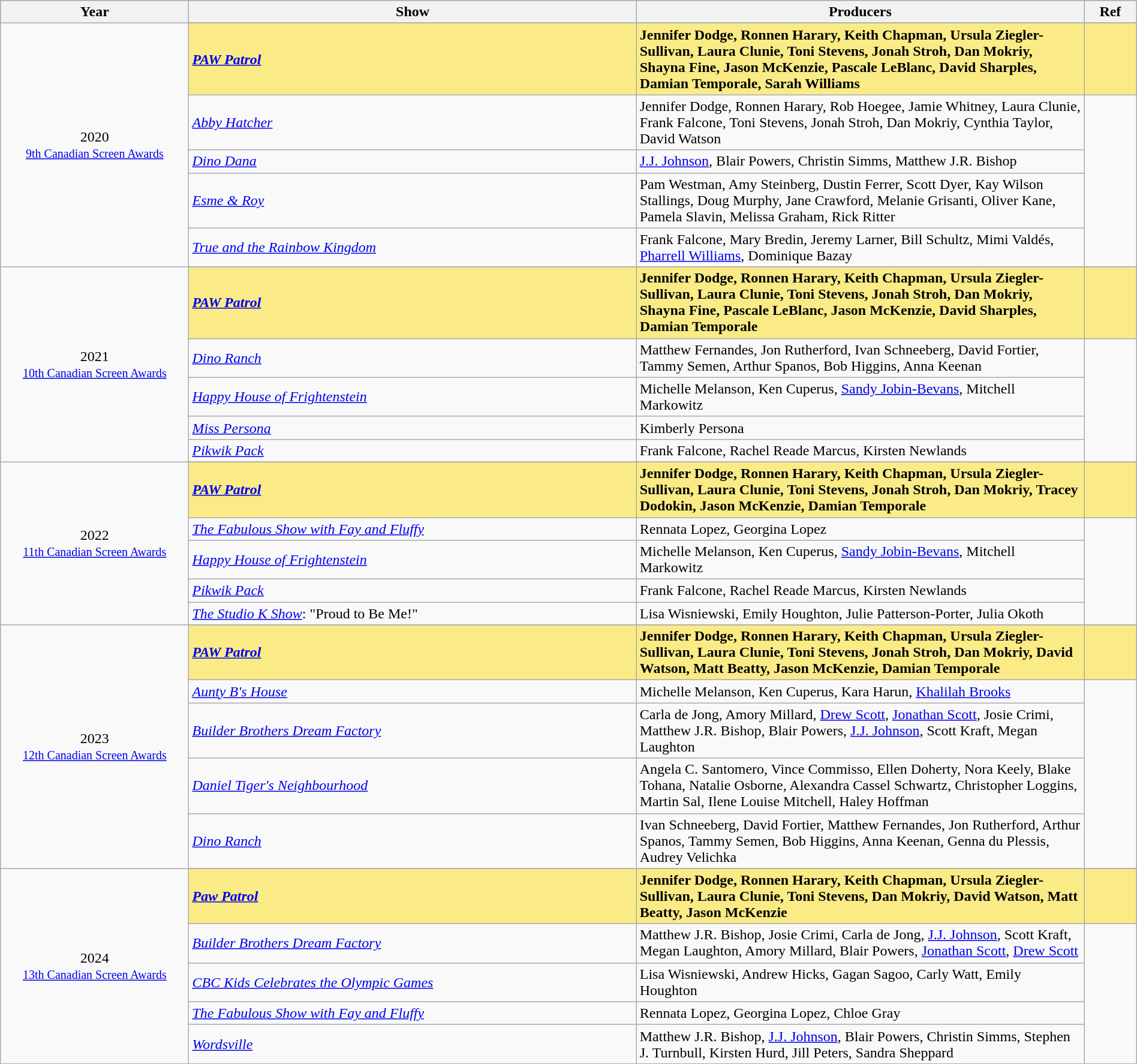<table class="wikitable" style="width:100%;">
<tr style="background:#bebebe;">
<th style="width:8%;">Year</th>
<th style="width:19%;">Show</th>
<th style="width:19%;">Producers</th>
<th style="width:2%;">Ref</th>
</tr>
<tr>
<td rowspan="6" align="center">2020 <br> <small><a href='#'>9th Canadian Screen Awards</a></small></td>
</tr>
<tr style="background:#FAEB86;">
<td><strong><em><a href='#'>PAW Patrol</a></em></strong></td>
<td><strong>Jennifer Dodge, Ronnen Harary, Keith Chapman, Ursula Ziegler-Sullivan, Laura Clunie, Toni Stevens, Jonah Stroh, Dan Mokriy, Shayna Fine, Jason McKenzie, Pascale LeBlanc, David Sharples, Damian Temporale, Sarah Williams</strong></td>
<td></td>
</tr>
<tr>
<td><em><a href='#'>Abby Hatcher</a></em></td>
<td>Jennifer Dodge, Ronnen Harary, Rob Hoegee, Jamie Whitney, Laura Clunie, Frank Falcone, Toni Stevens, Jonah Stroh, Dan Mokriy, Cynthia Taylor, David Watson</td>
<td rowspan=4></td>
</tr>
<tr>
<td><em><a href='#'>Dino Dana</a></em></td>
<td><a href='#'>J.J. Johnson</a>, Blair Powers, Christin Simms, Matthew J.R. Bishop</td>
</tr>
<tr>
<td><em><a href='#'>Esme & Roy</a></em></td>
<td>Pam Westman, Amy Steinberg, Dustin Ferrer, Scott Dyer, Kay Wilson Stallings, Doug Murphy, Jane Crawford, Melanie Grisanti, Oliver Kane, Pamela Slavin, Melissa Graham, Rick Ritter</td>
</tr>
<tr>
<td><em><a href='#'>True and the Rainbow Kingdom</a></em></td>
<td>Frank Falcone, Mary Bredin, Jeremy Larner, Bill Schultz, Mimi Valdés, <a href='#'>Pharrell Williams</a>, Dominique Bazay</td>
</tr>
<tr>
<td rowspan="6" align="center">2021 <br> <small><a href='#'>10th Canadian Screen Awards</a></small></td>
</tr>
<tr style="background:#FAEB86;">
<td><strong><em><a href='#'>PAW Patrol</a></em></strong></td>
<td><strong>Jennifer Dodge, Ronnen Harary, Keith Chapman, Ursula Ziegler-Sullivan, Laura Clunie, Toni Stevens, Jonah Stroh, Dan Mokriy, Shayna Fine, Pascale LeBlanc, Jason McKenzie, David Sharples, Damian Temporale</strong></td>
<td></td>
</tr>
<tr>
<td><em><a href='#'>Dino Ranch</a></em></td>
<td>Matthew Fernandes, Jon Rutherford, Ivan Schneeberg, David Fortier, Tammy Semen, Arthur Spanos, Bob Higgins, Anna Keenan</td>
<td rowspan=4></td>
</tr>
<tr>
<td><em><a href='#'>Happy House of Frightenstein</a></em></td>
<td>Michelle Melanson, Ken Cuperus, <a href='#'>Sandy Jobin-Bevans</a>, Mitchell Markowitz</td>
</tr>
<tr>
<td><em><a href='#'>Miss Persona</a></em></td>
<td>Kimberly Persona</td>
</tr>
<tr>
<td><em><a href='#'>Pikwik Pack</a></em></td>
<td>Frank Falcone, Rachel Reade Marcus, Kirsten Newlands</td>
</tr>
<tr>
<td rowspan="6" style="text-align:center">2022<br><small><a href='#'>11th Canadian Screen Awards</a></small></td>
</tr>
<tr style="background:#FAEB86;">
<td><strong><em><a href='#'>PAW Patrol</a></em></strong></td>
<td><strong>Jennifer Dodge, Ronnen Harary, Keith Chapman, Ursula Ziegler-Sullivan, Laura Clunie, Toni Stevens, Jonah Stroh, Dan Mokriy, Tracey Dodokin, Jason McKenzie, Damian Temporale</strong></td>
<td></td>
</tr>
<tr>
<td><em><a href='#'>The Fabulous Show with Fay and Fluffy</a></em></td>
<td>Rennata Lopez, Georgina Lopez</td>
<td rowspan=4></td>
</tr>
<tr>
<td><em><a href='#'>Happy House of Frightenstein</a></em></td>
<td>Michelle Melanson, Ken Cuperus, <a href='#'>Sandy Jobin-Bevans</a>, Mitchell Markowitz</td>
</tr>
<tr>
<td><em><a href='#'>Pikwik Pack</a></em></td>
<td>Frank Falcone, Rachel Reade Marcus, Kirsten Newlands</td>
</tr>
<tr>
<td><em><a href='#'>The Studio K Show</a></em>: "Proud to Be Me!"</td>
<td>Lisa Wisniewski, Emily Houghton, Julie Patterson-Porter, Julia Okoth</td>
</tr>
<tr>
<td rowspan="6" align="center">2023 <br> <small><a href='#'>12th Canadian Screen Awards</a></small></td>
</tr>
<tr style="background:#FAEB86;">
<td><strong><em><a href='#'>PAW Patrol</a></em></strong></td>
<td><strong>Jennifer Dodge, Ronnen Harary, Keith Chapman, Ursula Ziegler-Sullivan, Laura Clunie, Toni Stevens, Jonah Stroh, Dan Mokriy, David Watson, Matt Beatty, Jason McKenzie, Damian Temporale</strong></td>
<td></td>
</tr>
<tr>
<td><em><a href='#'>Aunty B's House</a></em></td>
<td>Michelle Melanson, Ken Cuperus, Kara Harun, <a href='#'>Khalilah Brooks</a></td>
<td rowspan=4></td>
</tr>
<tr>
<td><em><a href='#'>Builder Brothers Dream Factory</a></em></td>
<td>Carla de Jong, Amory Millard, <a href='#'>Drew Scott</a>, <a href='#'>Jonathan Scott</a>, Josie Crimi, Matthew J.R. Bishop, Blair Powers, <a href='#'>J.J. Johnson</a>, Scott Kraft, Megan Laughton</td>
</tr>
<tr>
<td><em><a href='#'>Daniel Tiger's Neighbourhood</a></em></td>
<td>Angela C. Santomero, Vince Commisso, Ellen Doherty, Nora Keely, Blake Tohana, Natalie Osborne, Alexandra Cassel Schwartz, Christopher Loggins, Martin Sal, Ilene Louise Mitchell, Haley Hoffman</td>
</tr>
<tr>
<td><em><a href='#'>Dino Ranch</a></em></td>
<td>Ivan Schneeberg, David Fortier, Matthew Fernandes, Jon Rutherford, Arthur Spanos, Tammy Semen, Bob Higgins, Anna Keenan, Genna du Plessis, Audrey Velichka</td>
</tr>
<tr>
<td rowspan="6" align="center">2024 <br> <small><a href='#'>13th Canadian Screen Awards</a></small></td>
</tr>
<tr style="background:#FAEB86;">
<td><strong><em><a href='#'>Paw Patrol</a></em></strong></td>
<td><strong>Jennifer Dodge, Ronnen Harary, Keith Chapman, Ursula Ziegler-Sullivan, Laura Clunie, Toni Stevens, Dan Mokriy, David Watson, Matt Beatty, Jason McKenzie</strong></td>
<td></td>
</tr>
<tr>
<td><em><a href='#'>Builder Brothers Dream Factory</a></em></td>
<td>Matthew J.R. Bishop, Josie Crimi, Carla de Jong, <a href='#'>J.J. Johnson</a>, Scott Kraft, Megan Laughton, Amory Millard, Blair Powers, <a href='#'>Jonathan Scott</a>, <a href='#'>Drew Scott</a></td>
<td rowspan=4></td>
</tr>
<tr>
<td><em><a href='#'>CBC Kids Celebrates the Olympic Games</a></em></td>
<td>Lisa Wisniewski, Andrew Hicks, Gagan Sagoo, Carly Watt, Emily Houghton</td>
</tr>
<tr>
<td><em><a href='#'>The Fabulous Show with Fay and Fluffy</a></em></td>
<td>Rennata Lopez, Georgina Lopez, Chloe Gray</td>
</tr>
<tr>
<td><em><a href='#'>Wordsville</a></em></td>
<td>Matthew J.R. Bishop, <a href='#'>J.J. Johnson</a>, Blair Powers, Christin Simms, Stephen J. Turnbull, Kirsten Hurd, Jill Peters, Sandra Sheppard</td>
</tr>
</table>
